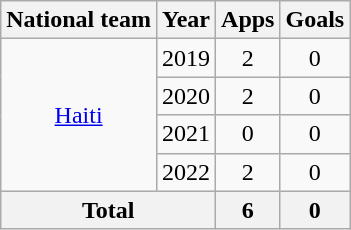<table class="wikitable" style="text-align:center">
<tr>
<th>National team</th>
<th>Year</th>
<th>Apps</th>
<th>Goals</th>
</tr>
<tr>
<td rowspan=4><a href='#'>Haiti</a></td>
<td>2019</td>
<td>2</td>
<td>0</td>
</tr>
<tr>
<td>2020</td>
<td>2</td>
<td>0</td>
</tr>
<tr>
<td>2021</td>
<td>0</td>
<td>0</td>
</tr>
<tr>
<td>2022</td>
<td>2</td>
<td>0</td>
</tr>
<tr>
<th colspan=2>Total</th>
<th>6</th>
<th>0</th>
</tr>
</table>
